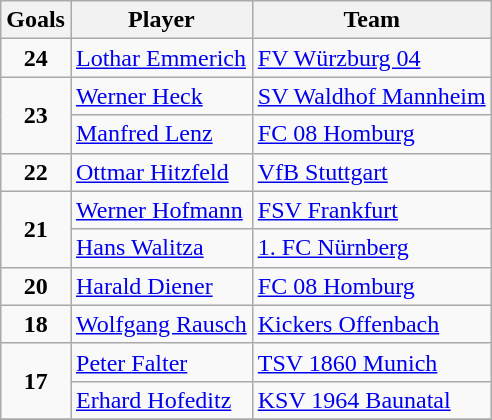<table class="wikitable">
<tr>
<th>Goals</th>
<th>Player</th>
<th>Team</th>
</tr>
<tr>
<td rowspan="1" align=center><strong>24</strong></td>
<td> <a href='#'>Lothar Emmerich</a></td>
<td><a href='#'>FV Würzburg 04</a></td>
</tr>
<tr>
<td rowspan="2" align=center><strong>23</strong></td>
<td> <a href='#'>Werner Heck</a></td>
<td><a href='#'>SV Waldhof Mannheim</a></td>
</tr>
<tr>
<td> <a href='#'>Manfred Lenz</a></td>
<td><a href='#'>FC 08 Homburg</a></td>
</tr>
<tr>
<td rowspan="1" align=center><strong>22</strong></td>
<td> <a href='#'>Ottmar Hitzfeld</a></td>
<td><a href='#'>VfB Stuttgart</a></td>
</tr>
<tr>
<td rowspan="2" align=center><strong>21</strong></td>
<td> <a href='#'>Werner Hofmann</a></td>
<td><a href='#'>FSV Frankfurt</a></td>
</tr>
<tr>
<td> <a href='#'>Hans Walitza</a></td>
<td><a href='#'>1. FC Nürnberg</a></td>
</tr>
<tr>
<td rowspan="1" align=center><strong>20</strong></td>
<td> <a href='#'>Harald Diener</a></td>
<td><a href='#'>FC 08 Homburg</a></td>
</tr>
<tr>
<td rowspan="1" align=center><strong>18</strong></td>
<td> <a href='#'>Wolfgang Rausch</a></td>
<td><a href='#'>Kickers Offenbach</a></td>
</tr>
<tr>
<td rowspan="2" align=center><strong>17</strong></td>
<td> <a href='#'>Peter Falter</a></td>
<td><a href='#'>TSV 1860 Munich</a></td>
</tr>
<tr>
<td> <a href='#'>Erhard Hofeditz</a></td>
<td><a href='#'>KSV 1964 Baunatal</a></td>
</tr>
<tr>
</tr>
</table>
